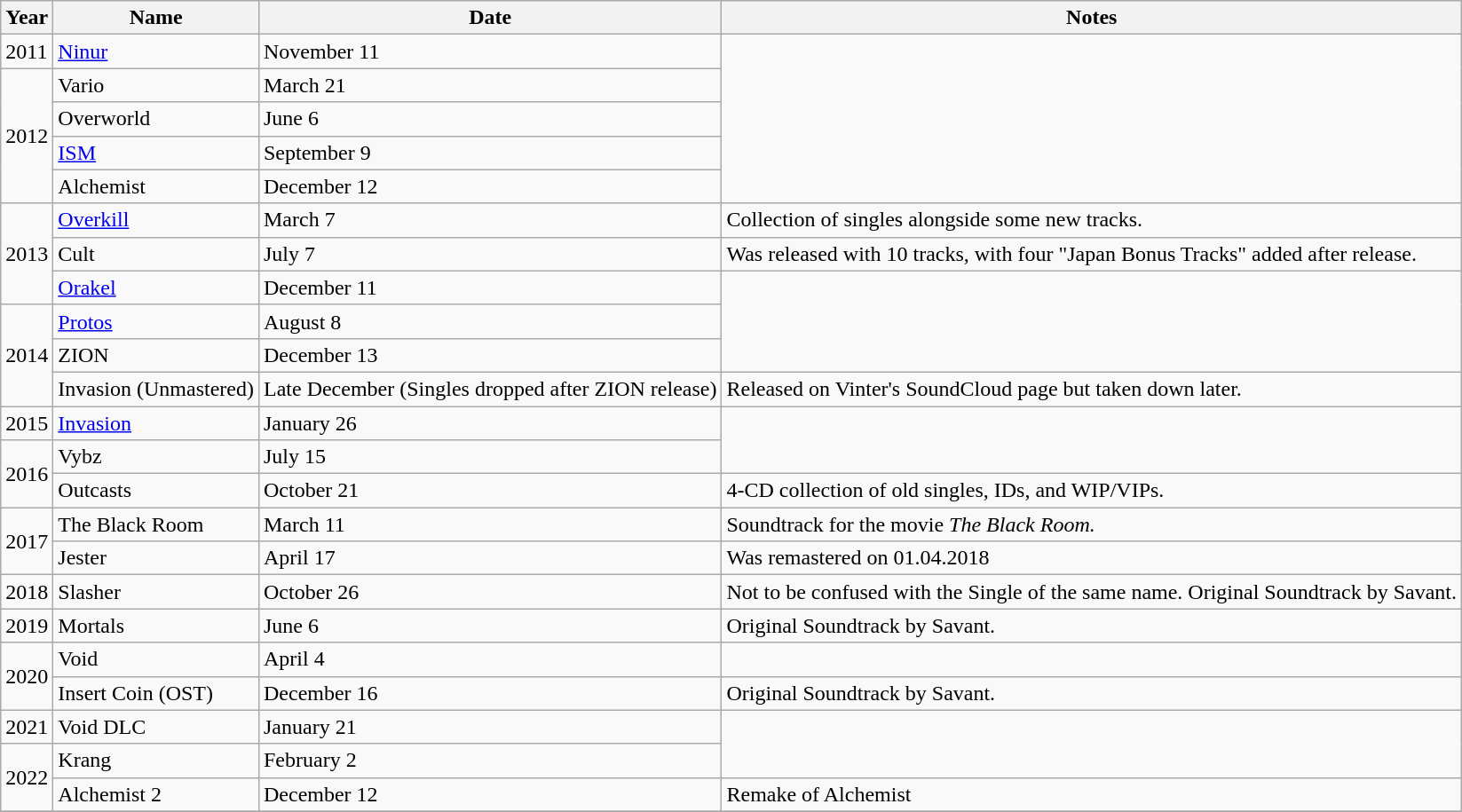<table class="wikitable">
<tr>
<th>Year</th>
<th>Name</th>
<th>Date</th>
<th>Notes</th>
</tr>
<tr>
<td>2011</td>
<td><a href='#'>Ninur</a></td>
<td>November 11</td>
</tr>
<tr>
<td rowspan="4">2012</td>
<td>Vario</td>
<td>March 21</td>
</tr>
<tr>
<td>Overworld</td>
<td>June 6</td>
</tr>
<tr>
<td><a href='#'>ISM</a></td>
<td>September 9</td>
</tr>
<tr>
<td>Alchemist</td>
<td>December 12</td>
</tr>
<tr>
<td rowspan="3">2013</td>
<td><a href='#'>Overkill</a></td>
<td>March 7</td>
<td>Collection of singles alongside some new tracks.</td>
</tr>
<tr>
<td>Cult</td>
<td>July 7</td>
<td>Was released with 10 tracks, with four "Japan Bonus Tracks" added after release.</td>
</tr>
<tr>
<td><a href='#'>Orakel</a></td>
<td>December 11</td>
</tr>
<tr>
<td rowspan="3">2014</td>
<td><a href='#'>Protos</a></td>
<td>August 8</td>
</tr>
<tr>
<td>ZION</td>
<td>December 13</td>
</tr>
<tr>
<td>Invasion (Unmastered)</td>
<td>Late December (Singles dropped after ZION release)</td>
<td>Released on Vinter's SoundCloud page but taken down later.</td>
</tr>
<tr>
<td>2015</td>
<td><a href='#'>Invasion</a></td>
<td>January 26</td>
</tr>
<tr>
<td rowspan="2">2016</td>
<td>Vybz</td>
<td>July 15</td>
</tr>
<tr>
<td>Outcasts</td>
<td>October 21</td>
<td>4-CD collection of old singles, IDs, and WIP/VIPs.</td>
</tr>
<tr>
<td rowspan="2">2017</td>
<td>The Black Room</td>
<td>March 11</td>
<td>Soundtrack for the movie <em>The Black Room.</em></td>
</tr>
<tr>
<td>Jester</td>
<td>April 17</td>
<td>Was remastered on 01.04.2018</td>
</tr>
<tr>
<td>2018</td>
<td>Slasher</td>
<td>October 26</td>
<td>Not to be confused with the Single of the same name. Original Soundtrack by Savant.</td>
</tr>
<tr>
<td>2019</td>
<td>Mortals</td>
<td>June 6</td>
<td>Original Soundtrack by Savant.</td>
</tr>
<tr>
<td rowspan="2">2020</td>
<td>Void</td>
<td>April 4</td>
</tr>
<tr>
<td>Insert Coin (OST)</td>
<td>December 16</td>
<td>Original Soundtrack by Savant.</td>
</tr>
<tr>
<td>2021</td>
<td>Void DLC</td>
<td>January 21</td>
</tr>
<tr>
<td rowspan="2">2022</td>
<td>Krang</td>
<td>February 2</td>
</tr>
<tr>
<td>Alchemist 2</td>
<td>December 12</td>
<td>Remake of Alchemist</td>
</tr>
<tr>
</tr>
</table>
